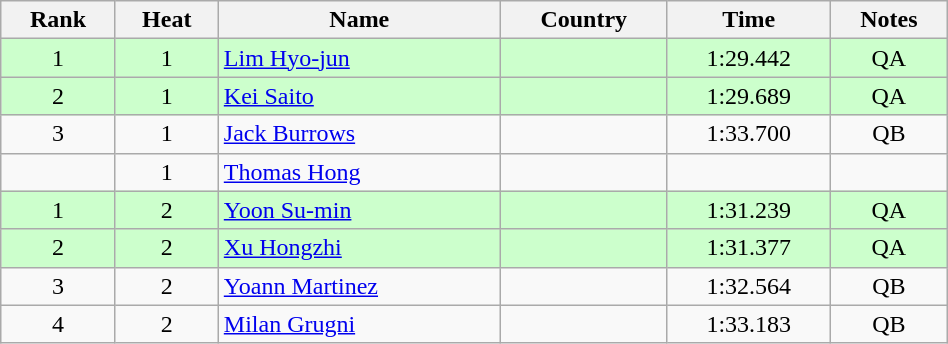<table class="wikitable sortable" style="text-align:center" width=50%>
<tr>
<th>Rank</th>
<th>Heat</th>
<th>Name</th>
<th>Country</th>
<th>Time</th>
<th>Notes</th>
</tr>
<tr bgcolor=ccffcc>
<td>1</td>
<td>1</td>
<td align=left><a href='#'>Lim Hyo-jun</a></td>
<td align=left></td>
<td>1:29.442</td>
<td>QA</td>
</tr>
<tr bgcolor=ccffcc>
<td>2</td>
<td>1</td>
<td align=left><a href='#'>Kei Saito</a></td>
<td align=left></td>
<td>1:29.689</td>
<td>QA</td>
</tr>
<tr>
<td>3</td>
<td>1</td>
<td align=left><a href='#'>Jack Burrows</a></td>
<td align=left></td>
<td>1:33.700</td>
<td>QB</td>
</tr>
<tr>
<td></td>
<td>1</td>
<td align=left><a href='#'>Thomas Hong</a></td>
<td align=left></td>
<td></td>
<td></td>
</tr>
<tr bgcolor=ccffcc>
<td>1</td>
<td>2</td>
<td align=left><a href='#'>Yoon Su-min</a></td>
<td align=left></td>
<td>1:31.239</td>
<td>QA</td>
</tr>
<tr bgcolor=ccffcc>
<td>2</td>
<td>2</td>
<td align=left><a href='#'>Xu Hongzhi</a></td>
<td align=left></td>
<td>1:31.377</td>
<td>QA</td>
</tr>
<tr>
<td>3</td>
<td>2</td>
<td align=left><a href='#'>Yoann Martinez</a></td>
<td align=left></td>
<td>1:32.564</td>
<td>QB</td>
</tr>
<tr>
<td>4</td>
<td>2</td>
<td align=left><a href='#'>Milan Grugni</a></td>
<td align=left></td>
<td>1:33.183</td>
<td>QB</td>
</tr>
</table>
